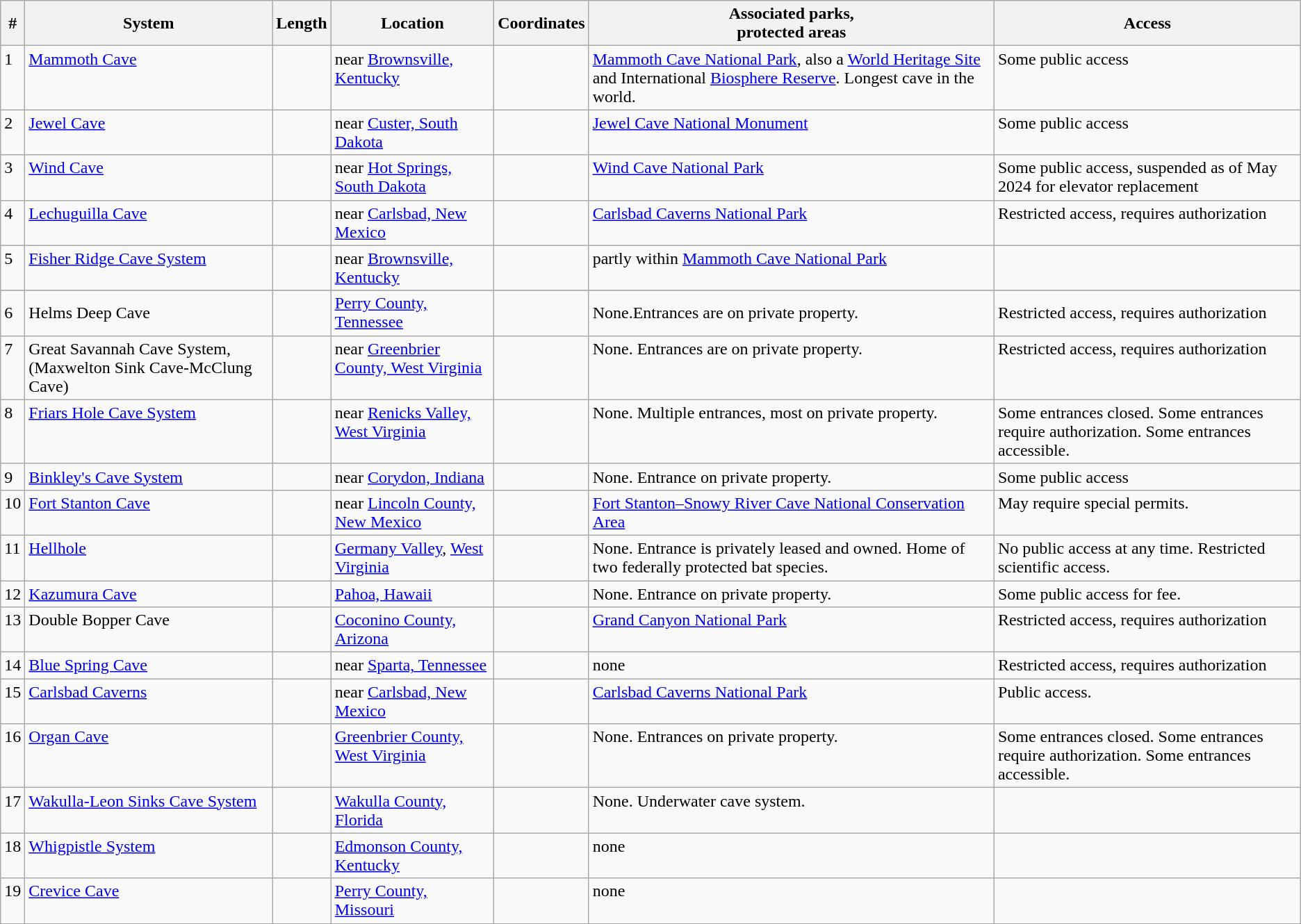<table class="wikitable sortable">
<tr>
<th>#</th>
<th>System</th>
<th>Length</th>
<th>Location</th>
<th>Coordinates</th>
<th>Associated parks,<br>protected areas</th>
<th>Access</th>
</tr>
<tr valign="top">
<td>1</td>
<td><a href='#'>Mammoth Cave</a></td>
<td></td>
<td>near <a href='#'>Brownsville, Kentucky</a></td>
<td></td>
<td><a href='#'>Mammoth Cave National Park</a>, also a <a href='#'>World Heritage Site</a> and International <a href='#'>Biosphere Reserve</a>. Longest cave in the world.</td>
<td>Some public access</td>
</tr>
<tr valign="top">
<td>2</td>
<td><a href='#'>Jewel Cave</a></td>
<td></td>
<td>near <a href='#'>Custer, South Dakota</a></td>
<td></td>
<td><a href='#'>Jewel Cave National Monument</a></td>
<td>Some public access</td>
</tr>
<tr valign="top">
<td>3</td>
<td><a href='#'>Wind Cave</a></td>
<td></td>
<td>near <a href='#'>Hot Springs, South Dakota</a></td>
<td></td>
<td><a href='#'>Wind Cave National Park</a></td>
<td>Some public access, suspended as of May 2024 for elevator replacement</td>
</tr>
<tr valign="top">
<td>4</td>
<td><a href='#'>Lechuguilla Cave</a></td>
<td></td>
<td>near <a href='#'>Carlsbad, New Mexico</a></td>
<td></td>
<td><a href='#'>Carlsbad Caverns National Park</a></td>
<td>Restricted access, requires authorization</td>
</tr>
<tr valign="top">
<td>5</td>
<td><a href='#'>Fisher Ridge Cave System</a></td>
<td></td>
<td>near <a href='#'>Brownsville, Kentucky</a></td>
<td></td>
<td>partly within <a href='#'>Mammoth Cave National Park</a></td>
<td></td>
</tr>
<tr valign="top">
</tr>
<tr>
<td>6</td>
<td>Helms Deep Cave</td>
<td></td>
<td><a href='#'>Perry County, Tennessee</a></td>
<td></td>
<td>None.Entrances are on private property.</td>
<td>Restricted access, requires authorization</td>
</tr>
<tr valign="top">
<td>7</td>
<td>Great Savannah Cave System,(Maxwelton Sink Cave-McClung Cave)</td>
<td></td>
<td>near <a href='#'>Greenbrier County, West Virginia</a></td>
<td></td>
<td>None. Entrances are on private property.</td>
<td>Restricted access, requires authorization</td>
</tr>
<tr valign="top">
<td>8</td>
<td><a href='#'>Friars Hole Cave System</a></td>
<td></td>
<td>near <a href='#'>Renicks Valley, West Virginia</a></td>
<td></td>
<td>None. Multiple entrances, most on private property.</td>
<td>Some entrances closed. Some entrances require authorization. Some entrances accessible.</td>
</tr>
<tr valign="top">
<td>9</td>
<td><a href='#'>Binkley's Cave System</a></td>
<td></td>
<td>near <a href='#'>Corydon, Indiana</a></td>
<td></td>
<td>None. Entrance on private property.</td>
<td>Some public access</td>
</tr>
<tr valign="top">
<td>10</td>
<td><a href='#'>Fort Stanton Cave</a></td>
<td></td>
<td>near <a href='#'>Lincoln County, New Mexico</a></td>
<td></td>
<td><a href='#'>Fort Stanton–Snowy River Cave National Conservation Area</a></td>
<td>May require special permits.</td>
</tr>
<tr valign="top">
<td>11</td>
<td><a href='#'>Hellhole</a></td>
<td></td>
<td><a href='#'>Germany Valley</a>, <a href='#'>West Virginia</a></td>
<td></td>
<td>None. Entrance is privately leased and owned. Home of two federally protected bat species.</td>
<td>No public access at any time. Restricted scientific access.</td>
</tr>
<tr valign="top">
<td>12</td>
<td><a href='#'>Kazumura Cave</a></td>
<td></td>
<td><a href='#'>Pahoa, Hawaii</a></td>
<td></td>
<td>None. Entrance on private property.</td>
<td>Some public access for fee.</td>
</tr>
<tr valign="top">
<td>13</td>
<td>Double Bopper Cave</td>
<td></td>
<td><a href='#'>Coconino County, Arizona</a></td>
<td></td>
<td><a href='#'>Grand Canyon National Park</a></td>
<td>Restricted access, requires authorization</td>
</tr>
<tr valign="top">
<td>14</td>
<td><a href='#'>Blue Spring Cave</a></td>
<td></td>
<td>near <a href='#'>Sparta, Tennessee</a></td>
<td></td>
<td>none</td>
<td>Restricted access, requires authorization</td>
</tr>
<tr valign="top">
<td>15</td>
<td><a href='#'>Carlsbad Caverns</a></td>
<td></td>
<td>near <a href='#'>Carlsbad, New Mexico</a></td>
<td></td>
<td><a href='#'>Carlsbad Caverns National Park</a></td>
<td>Public access.</td>
</tr>
<tr valign="top">
<td>16</td>
<td><a href='#'>Organ Cave</a></td>
<td></td>
<td><a href='#'>Greenbrier County, West Virginia</a></td>
<td></td>
<td>None. Entrances on private property.</td>
<td>Some entrances closed. Some entrances require authorization. Some entrances accessible.</td>
</tr>
<tr valign="top">
<td>17</td>
<td><a href='#'>Wakulla-Leon Sinks Cave System</a></td>
<td></td>
<td><a href='#'>Wakulla County, Florida</a></td>
<td></td>
<td>None. Underwater cave system.</td>
<td></td>
</tr>
<tr valign="top">
<td>18</td>
<td><a href='#'>Whigpistle System</a></td>
<td></td>
<td><a href='#'>Edmonson County, Kentucky</a></td>
<td></td>
<td>none</td>
<td></td>
</tr>
<tr valign="top">
<td>19</td>
<td><a href='#'>Crevice Cave</a></td>
<td></td>
<td><a href='#'>Perry County, Missouri</a></td>
<td></td>
<td>none</td>
<td></td>
</tr>
<tr valign="top">
</tr>
</table>
